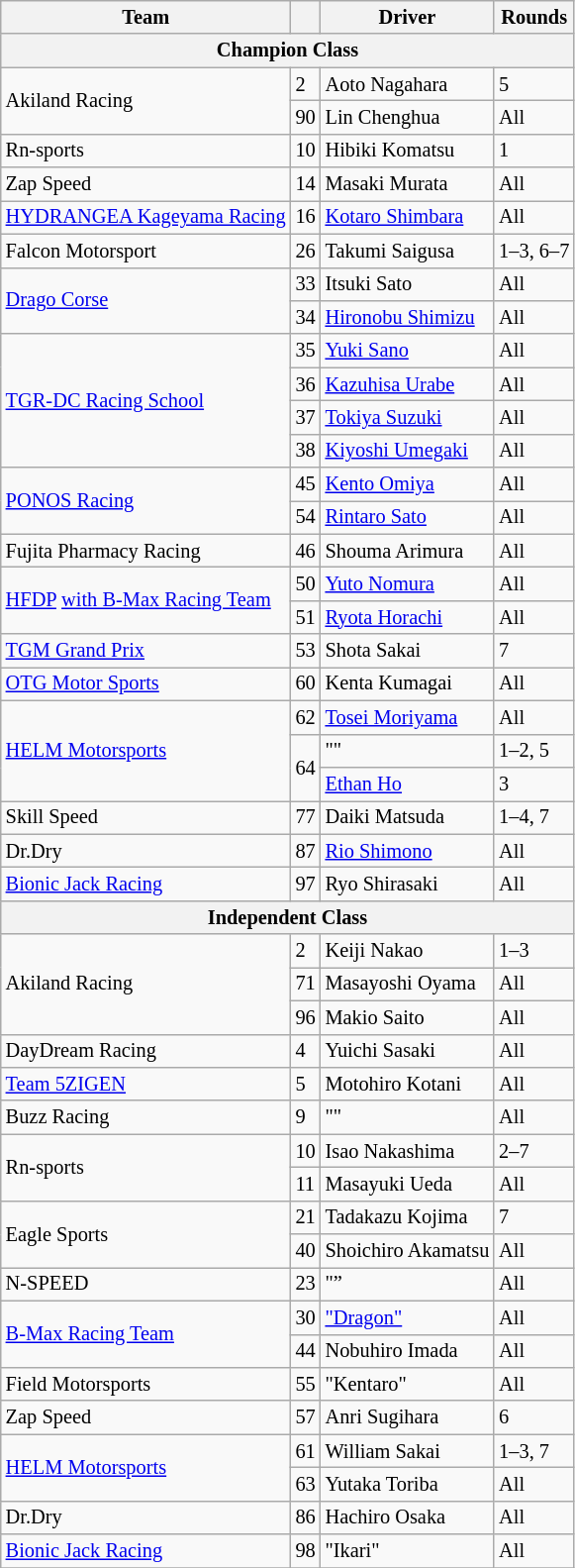<table class="wikitable" style="font-size: 85%">
<tr>
<th>Team</th>
<th></th>
<th>Driver</th>
<th>Rounds</th>
</tr>
<tr>
<th colspan=4 align=center>Champion Class</th>
</tr>
<tr>
<td rowspan=2>Akiland Racing</td>
<td>2</td>
<td> Aoto Nagahara</td>
<td>5</td>
</tr>
<tr>
<td>90</td>
<td> Lin Chenghua</td>
<td>All</td>
</tr>
<tr>
<td>Rn-sports</td>
<td>10</td>
<td> Hibiki Komatsu</td>
<td>1</td>
</tr>
<tr>
<td>Zap Speed</td>
<td>14</td>
<td> Masaki Murata</td>
<td>All</td>
</tr>
<tr>
<td><a href='#'>HYDRANGEA Kageyama Racing</a></td>
<td>16</td>
<td> <a href='#'>Kotaro Shimbara</a></td>
<td>All</td>
</tr>
<tr>
<td>Falcon Motorsport</td>
<td>26</td>
<td> Takumi Saigusa</td>
<td nowrap>1–3, 6–7</td>
</tr>
<tr>
<td rowspan=2><a href='#'>Drago Corse</a></td>
<td>33</td>
<td> Itsuki Sato</td>
<td>All</td>
</tr>
<tr>
<td>34</td>
<td> <a href='#'>Hironobu Shimizu</a></td>
<td>All</td>
</tr>
<tr>
<td rowspan=4><a href='#'>TGR-DC Racing School</a></td>
<td>35</td>
<td> <a href='#'>Yuki Sano</a></td>
<td>All</td>
</tr>
<tr>
<td>36</td>
<td> <a href='#'>Kazuhisa Urabe</a></td>
<td>All</td>
</tr>
<tr>
<td>37</td>
<td> <a href='#'>Tokiya Suzuki</a></td>
<td>All</td>
</tr>
<tr>
<td>38</td>
<td> <a href='#'>Kiyoshi Umegaki</a></td>
<td>All</td>
</tr>
<tr>
<td rowspan=2><a href='#'>PONOS Racing</a></td>
<td>45</td>
<td> <a href='#'>Kento Omiya</a></td>
<td>All</td>
</tr>
<tr>
<td>54</td>
<td> <a href='#'>Rintaro Sato</a></td>
<td>All</td>
</tr>
<tr>
<td>Fujita Pharmacy Racing</td>
<td>46</td>
<td> Shouma Arimura</td>
<td>All</td>
</tr>
<tr>
<td rowspan=2 nowrap><a href='#'>HFDP</a> <a href='#'>with B-Max Racing Team</a></td>
<td>50</td>
<td> <a href='#'>Yuto Nomura</a></td>
<td>All</td>
</tr>
<tr>
<td>51</td>
<td> <a href='#'>Ryota Horachi</a></td>
<td>All</td>
</tr>
<tr>
<td><a href='#'>TGM Grand Prix</a></td>
<td>53</td>
<td> Shota Sakai</td>
<td>7</td>
</tr>
<tr>
<td><a href='#'>OTG Motor Sports</a></td>
<td>60</td>
<td> Kenta Kumagai</td>
<td>All</td>
</tr>
<tr>
<td rowspan=3><a href='#'>HELM Motorsports</a></td>
<td>62</td>
<td> <a href='#'>Tosei Moriyama</a></td>
<td>All</td>
</tr>
<tr>
<td rowspan=2>64</td>
<td> ""</td>
<td>1–2, 5</td>
</tr>
<tr>
<td> <a href='#'>Ethan Ho</a></td>
<td>3</td>
</tr>
<tr>
<td>Skill Speed</td>
<td>77</td>
<td> Daiki Matsuda</td>
<td>1–4, 7</td>
</tr>
<tr>
<td>Dr.Dry</td>
<td>87</td>
<td> <a href='#'>Rio Shimono</a></td>
<td>All</td>
</tr>
<tr>
<td><a href='#'>Bionic Jack Racing</a></td>
<td>97</td>
<td> Ryo Shirasaki</td>
<td>All</td>
</tr>
<tr>
<th colspan=4 align=center>Independent Class</th>
</tr>
<tr>
<td rowspan=3>Akiland Racing</td>
<td>2</td>
<td> Keiji Nakao</td>
<td>1–3</td>
</tr>
<tr>
<td>71</td>
<td> Masayoshi Oyama</td>
<td>All</td>
</tr>
<tr>
<td>96</td>
<td> Makio Saito</td>
<td>All</td>
</tr>
<tr>
<td>DayDream Racing</td>
<td>4</td>
<td> Yuichi Sasaki</td>
<td>All</td>
</tr>
<tr>
<td><a href='#'>Team 5ZIGEN</a></td>
<td>5</td>
<td> Motohiro Kotani</td>
<td>All</td>
</tr>
<tr>
<td>Buzz Racing</td>
<td>9</td>
<td> ""</td>
<td>All</td>
</tr>
<tr>
<td rowspan=2>Rn-sports</td>
<td>10</td>
<td> Isao Nakashima</td>
<td>2–7</td>
</tr>
<tr>
<td>11</td>
<td> Masayuki Ueda</td>
<td>All</td>
</tr>
<tr>
<td rowspan=2>Eagle Sports</td>
<td>21</td>
<td nowrap> Tadakazu Kojima</td>
<td>7</td>
</tr>
<tr>
<td>40</td>
<td nowrap> Shoichiro Akamatsu</td>
<td>All</td>
</tr>
<tr>
<td>N-SPEED</td>
<td>23</td>
<td> "”</td>
<td>All</td>
</tr>
<tr>
<td rowspan=2 nowrap><a href='#'>B-Max Racing Team</a></td>
<td>30</td>
<td> <a href='#'>"Dragon"</a></td>
<td>All</td>
</tr>
<tr>
<td>44</td>
<td> Nobuhiro Imada</td>
<td>All</td>
</tr>
<tr>
<td>Field Motorsports</td>
<td>55</td>
<td> "Kentaro"</td>
<td>All</td>
</tr>
<tr>
<td>Zap Speed</td>
<td>57</td>
<td> Anri Sugihara</td>
<td>6</td>
</tr>
<tr>
<td rowspan=2><a href='#'>HELM Motorsports</a></td>
<td>61</td>
<td> William Sakai</td>
<td>1–3, 7</td>
</tr>
<tr>
<td>63</td>
<td> Yutaka Toriba</td>
<td>All</td>
</tr>
<tr>
<td>Dr.Dry</td>
<td>86</td>
<td> Hachiro Osaka</td>
<td>All</td>
</tr>
<tr>
<td><a href='#'>Bionic Jack Racing</a></td>
<td>98</td>
<td> "Ikari"</td>
<td>All</td>
</tr>
<tr>
</tr>
</table>
